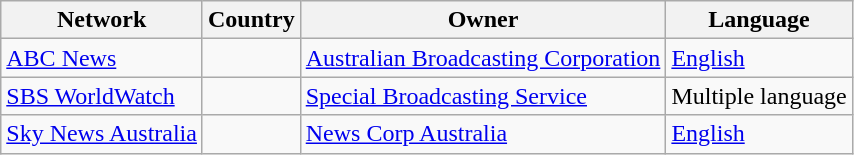<table class="wikitable sortable">
<tr>
<th>Network</th>
<th>Country</th>
<th>Owner</th>
<th>Language</th>
</tr>
<tr>
<td><a href='#'>ABC News</a></td>
<td></td>
<td><a href='#'>Australian Broadcasting Corporation</a></td>
<td><a href='#'>English</a></td>
</tr>
<tr>
<td><a href='#'>SBS WorldWatch</a></td>
<td></td>
<td><a href='#'>Special Broadcasting Service</a></td>
<td>Multiple language</td>
</tr>
<tr>
<td><a href='#'>Sky News Australia</a></td>
<td><br></td>
<td><a href='#'>News Corp Australia</a></td>
<td><a href='#'>English</a></td>
</tr>
</table>
